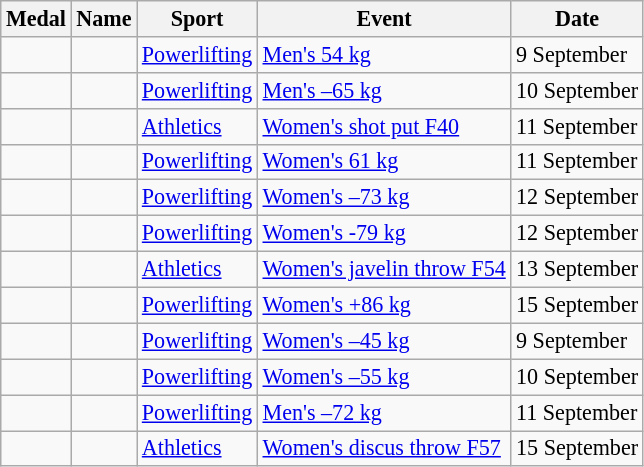<table class="wikitable sortable" style="font-size:92%">
<tr>
<th>Medal</th>
<th>Name</th>
<th>Sport</th>
<th>Event</th>
<th>Date</th>
</tr>
<tr>
<td></td>
<td></td>
<td><a href='#'>Powerlifting</a></td>
<td><a href='#'>Men's 54 kg</a></td>
<td>9 September</td>
</tr>
<tr>
<td></td>
<td></td>
<td><a href='#'>Powerlifting</a></td>
<td><a href='#'>Men's –65 kg</a></td>
<td>10 September</td>
</tr>
<tr>
<td></td>
<td></td>
<td><a href='#'>Athletics</a></td>
<td><a href='#'>Women's shot put F40</a></td>
<td>11 September</td>
</tr>
<tr>
<td></td>
<td></td>
<td><a href='#'>Powerlifting</a></td>
<td><a href='#'>Women's 61 kg</a></td>
<td>11 September</td>
</tr>
<tr>
<td></td>
<td></td>
<td><a href='#'>Powerlifting</a></td>
<td><a href='#'>Women's –73 kg</a></td>
<td>12 September</td>
</tr>
<tr>
<td></td>
<td></td>
<td><a href='#'>Powerlifting</a></td>
<td><a href='#'>Women's -79 kg</a></td>
<td>12 September</td>
</tr>
<tr>
<td></td>
<td></td>
<td><a href='#'>Athletics</a></td>
<td><a href='#'>Women's javelin throw F54</a></td>
<td>13 September</td>
</tr>
<tr>
<td></td>
<td></td>
<td><a href='#'>Powerlifting</a></td>
<td><a href='#'>Women's +86 kg</a></td>
<td>15 September</td>
</tr>
<tr>
<td></td>
<td></td>
<td><a href='#'>Powerlifting</a></td>
<td><a href='#'>Women's –45 kg</a></td>
<td>9 September</td>
</tr>
<tr>
<td></td>
<td></td>
<td><a href='#'>Powerlifting</a></td>
<td><a href='#'>Women's –55 kg</a></td>
<td>10 September</td>
</tr>
<tr>
<td></td>
<td></td>
<td><a href='#'>Powerlifting</a></td>
<td><a href='#'>Men's –72 kg</a></td>
<td>11 September</td>
</tr>
<tr>
<td></td>
<td></td>
<td><a href='#'>Athletics</a></td>
<td><a href='#'>Women's discus throw F57</a></td>
<td>15 September</td>
</tr>
</table>
